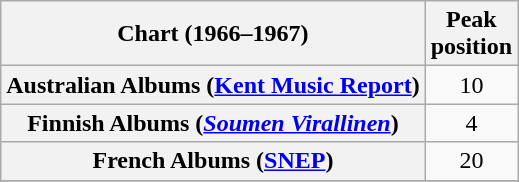<table class="wikitable sortable plainrowheaders">
<tr>
<th>Chart (1966–1967)</th>
<th>Peak<br>position</th>
</tr>
<tr>
<th scope="row">Australian Albums (<a href='#'>Kent Music Report</a>)</th>
<td align="center">10</td>
</tr>
<tr>
<th scope="row">Finnish Albums (<a href='#'><em>Soumen Virallinen</em></a>)</th>
<td style="text-align:center;">4</td>
</tr>
<tr>
<th scope="row">French Albums (<a href='#'>SNEP</a>)</th>
<td align="center">20</td>
</tr>
<tr>
</tr>
<tr>
</tr>
</table>
